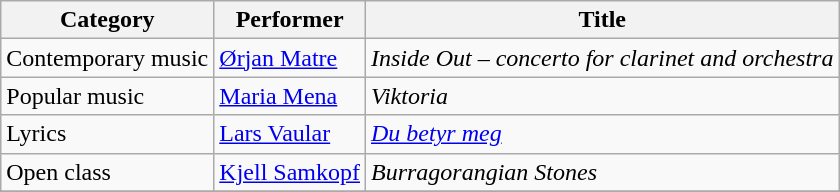<table class="wikitable">
<tr>
<th>Category</th>
<th>Performer</th>
<th>Title</th>
</tr>
<tr -->
<td>Contemporary music</td>
<td><a href='#'>Ørjan Matre</a></td>
<td><em>Inside Out – concerto for clarinet and orchestra</em></td>
</tr>
<tr -->
<td>Popular music</td>
<td><a href='#'>Maria Mena</a></td>
<td><em>Viktoria</em></td>
</tr>
<tr -->
<td>Lyrics</td>
<td><a href='#'>Lars Vaular</a></td>
<td><em><a href='#'>Du betyr meg</a></em></td>
</tr>
<tr -->
<td>Open class</td>
<td><a href='#'>Kjell Samkopf</a></td>
<td><em>Burragorangian Stones</em></td>
</tr>
<tr -->
</tr>
</table>
